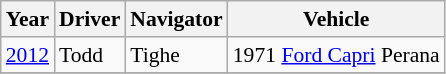<table class="wikitable sortable" style="font-size: 90%;">
<tr>
<th>Year</th>
<th>Driver</th>
<th>Navigator</th>
<th>Vehicle</th>
</tr>
<tr>
<td><a href='#'>2012</a></td>
<td> Todd</td>
<td> Tighe</td>
<td>1971 <a href='#'>Ford Capri</a> Perana</td>
</tr>
<tr>
</tr>
</table>
